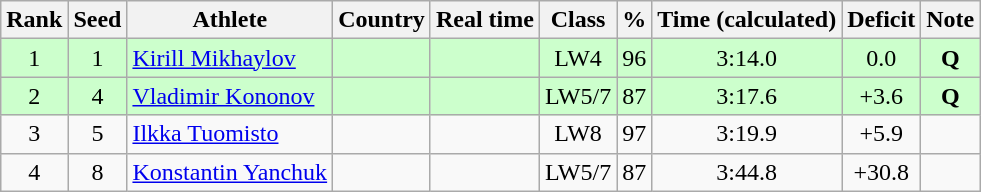<table class="wikitable sortable" style="text-align:center">
<tr>
<th>Rank</th>
<th>Seed</th>
<th>Athlete</th>
<th>Country</th>
<th>Real time</th>
<th>Class</th>
<th>%</th>
<th>Time (calculated)</th>
<th>Deficit</th>
<th>Note</th>
</tr>
<tr bgcolor=ccffcc>
<td>1</td>
<td>1</td>
<td align=left><a href='#'>Kirill Mikhaylov</a></td>
<td align=left></td>
<td></td>
<td>LW4</td>
<td>96</td>
<td>3:14.0</td>
<td>0.0</td>
<td><strong>Q</strong></td>
</tr>
<tr bgcolor=ccffcc>
<td>2</td>
<td>4</td>
<td align=left><a href='#'>Vladimir Kononov</a></td>
<td align=left></td>
<td></td>
<td>LW5/7</td>
<td>87</td>
<td>3:17.6</td>
<td>+3.6</td>
<td><strong>Q</strong></td>
</tr>
<tr>
<td>3</td>
<td>5</td>
<td align=left><a href='#'>Ilkka Tuomisto</a></td>
<td align=left></td>
<td></td>
<td>LW8</td>
<td>97</td>
<td>3:19.9</td>
<td>+5.9</td>
<td></td>
</tr>
<tr>
<td>4</td>
<td>8</td>
<td align=left><a href='#'>Konstantin Yanchuk</a></td>
<td align=left></td>
<td></td>
<td>LW5/7</td>
<td>87</td>
<td>3:44.8</td>
<td>+30.8</td>
<td></td>
</tr>
</table>
